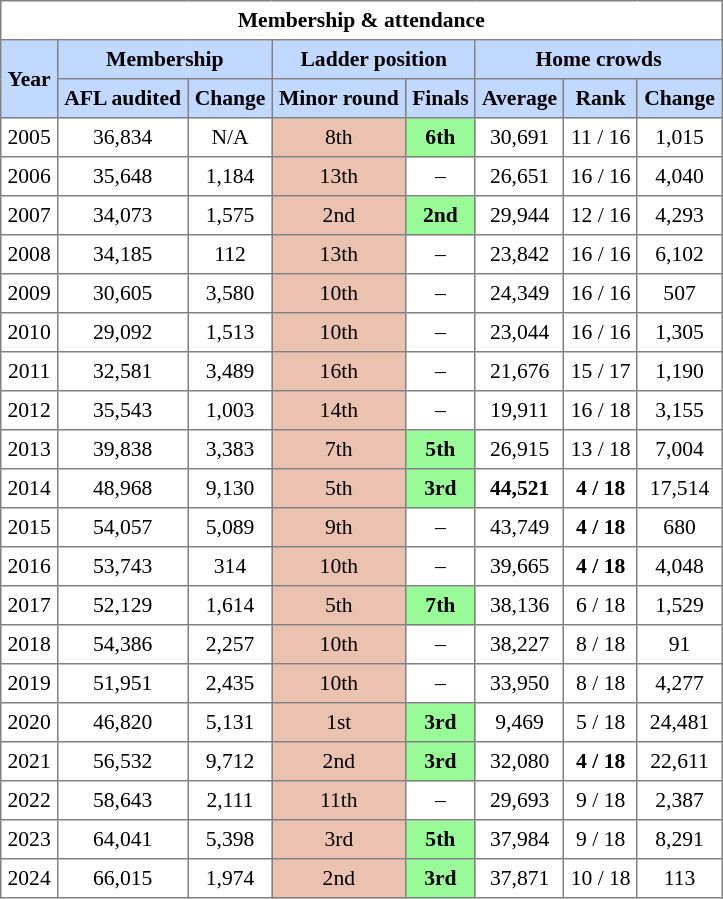<table border="1" cellpadding="4" cellspacing="0" style="text-align:center; font-size:90%; border-collapse:collapse;">
<tr>
<th colspan="8">Membership & attendance</th>
</tr>
<tr style="background:#C1D8FF;">
<th rowspan="3">Year</th>
<th colspan="2">Membership</th>
<th colspan="2" rowspan="2">Ladder position</th>
<th colspan="3">Home crowds</th>
</tr>
<tr>
<th rowspan="2" style="background:#C1D8FF;">AFL audited</th>
<th rowspan="2" style="background:#C1D8FF;">Change</th>
<th rowspan="2" style="background:#C1D8FF;">Average</th>
<th rowspan="2" style="background:#C1D8FF;">Rank</th>
<th rowspan="2" style="background:#C1D8FF;">Change</th>
</tr>
<tr>
<th style="background:#C1D8FF;">Minor round</th>
<th style="background:#C1D8FF;">Finals</th>
</tr>
<tr>
<td>2005</td>
<td>36,834</td>
<td style="text-align:center">N/A</td>
<td style="background:#ebc2af;">8th</td>
<td style="background:#98FB98;"><strong>6th</strong></td>
<td style="text-align:center">30,691</td>
<td>11 / 16</td>
<td style="text-align:center"> 1,015</td>
</tr>
<tr>
<td>2006</td>
<td>35,648</td>
<td style="text-align:center"> 1,184</td>
<td style="background:#ebc2af;">13th</td>
<td>–</td>
<td style="text-align:center">26,651</td>
<td>16 / 16</td>
<td style="text-align:center"> 4,040</td>
</tr>
<tr>
<td>2007</td>
<td>34,073</td>
<td style="text-align:center"> 1,575</td>
<td style="background:#ebc2af;">2nd</td>
<td style="background:#98FB98;"><strong>2nd</strong></td>
<td style="text-align:center">29,944</td>
<td>12 / 16</td>
<td style="text-align:center"> 4,293</td>
</tr>
<tr>
<td>2008</td>
<td>34,185</td>
<td style="text-align:center"> 112</td>
<td style="background:#ebc2af;">13th</td>
<td>–</td>
<td style="text-align:center">23,842</td>
<td>16 / 16</td>
<td style="text-align:center"> 6,102</td>
</tr>
<tr>
<td>2009</td>
<td>30,605</td>
<td style="text-align:center"> 3,580</td>
<td style="background:#ebc2af;">10th</td>
<td>–</td>
<td style="text-align:center">24,349</td>
<td>16 / 16</td>
<td style="text-align:center"> 507</td>
</tr>
<tr>
<td>2010</td>
<td>29,092</td>
<td style="text-align:center"> 1,513</td>
<td style="background:#ebc2af;">10th</td>
<td>–</td>
<td style="text-align:center">23,044</td>
<td>16 / 16</td>
<td style="text-align:center"> 1,305</td>
</tr>
<tr>
<td>2011</td>
<td>32,581</td>
<td style="text-align:center"> 3,489</td>
<td style="background:#ebc2af;">16th</td>
<td>–</td>
<td style="text-align:center">21,676</td>
<td>15 / 17</td>
<td style="text-align:center"> 1,190</td>
</tr>
<tr>
<td>2012</td>
<td>35,543</td>
<td style="text-align:center"> 1,003</td>
<td style="background:#ebc2af;">14th</td>
<td>–</td>
<td style="text-align:center">19,911</td>
<td>16 / 18</td>
<td style="text-align:center"> 3,155</td>
</tr>
<tr>
<td>2013</td>
<td>39,838</td>
<td style="text-align:center"> 3,383</td>
<td style="background:#ebc2af;">7th</td>
<td style="background:#98FB98;"><strong>5th</strong></td>
<td style="text-align:center">26,915</td>
<td>13 / 18</td>
<td style="text-align:center"> 7,004</td>
</tr>
<tr>
<td>2014</td>
<td style="text-align:center">48,968</td>
<td style="text-align:center"> 9,130</td>
<td style="background:#ebc2af;">5th</td>
<td style="background:#98FB98;"><strong>3rd</strong></td>
<td style="text-align:center"><strong>44,521</strong></td>
<td><strong>4 / 18</strong></td>
<td style="text-align:center"> 17,514</td>
</tr>
<tr>
<td>2015</td>
<td>54,057</td>
<td style="text-align:center"> 5,089</td>
<td style="background:#ebc2af;">9th</td>
<td>–</td>
<td style="text-align:center">43,749</td>
<td><strong>4 / 18</strong></td>
<td style="text-align:center">  680</td>
</tr>
<tr>
<td>2016</td>
<td>53,743</td>
<td style="text-align:center">  314</td>
<td style="background:#ebc2af;">10th</td>
<td>–</td>
<td>39,665</td>
<td><strong>4 / 18</strong></td>
<td style="text-align:center">  4,048</td>
</tr>
<tr>
<td>2017</td>
<td>52,129</td>
<td style="text-align:center"> 1,614</td>
<td style="background:#ebc2af;">5th</td>
<td style="background:#98FB98;"><strong>7th</strong></td>
<td>38,136</td>
<td>6 / 18</td>
<td style="text-align:center">  1,529</td>
</tr>
<tr>
<td>2018</td>
<td>54,386</td>
<td> 2,257</td>
<td style="background:#ebc2af;">10th</td>
<td>–</td>
<td>38,227</td>
<td>8 / 18</td>
<td style="text-align:center"> 91</td>
</tr>
<tr>
<td>2019</td>
<td>51,951</td>
<td> 2,435</td>
<td style="background:#ebc2af;">10th</td>
<td>–</td>
<td>33,950</td>
<td>8 / 18</td>
<td style="text-align:center"> 4,277</td>
</tr>
<tr>
<td>2020</td>
<td>46,820</td>
<td> 5,131</td>
<td style="background:#ebc2af;">1st</td>
<td style="background:#98FB98;"><strong>3rd</strong></td>
<td>9,469</td>
<td>5 / 18</td>
<td style="text-align:center"> 24,481</td>
</tr>
<tr>
<td>2021</td>
<td>56,532</td>
<td> 9,712</td>
<td style="background:#ebc2af;">2nd</td>
<td style="background:#98FB98;"><strong>3rd</strong></td>
<td>32,080</td>
<td><strong>4 / 18</strong></td>
<td> 22,611</td>
</tr>
<tr>
<td>2022</td>
<td>58,643</td>
<td> 2,111</td>
<td style="background:#ebc2af;">11th</td>
<td>–</td>
<td>29,693</td>
<td>9 / 18</td>
<td> 2,387</td>
</tr>
<tr>
<td>2023</td>
<td>64,041</td>
<td> 5,398</td>
<td style="background:#ebc2af;">3rd</td>
<td style="background:#98FB98;"><strong>5th</strong></td>
<td>37,984</td>
<td>9 / 18</td>
<td> 8,291</td>
</tr>
<tr>
<td>2024</td>
<td>66,015</td>
<td> 1,974</td>
<td style="background:#ebc2af;">2nd</td>
<td style="background:#98FB98;"><strong>3rd</strong></td>
<td>37,871</td>
<td>10 / 18</td>
<td> 113</td>
</tr>
</table>
